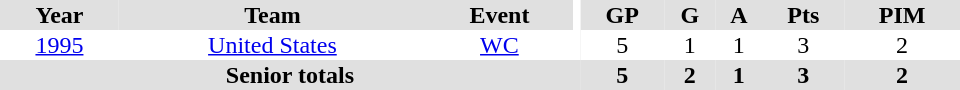<table border="0" cellpadding="1" cellspacing="0" ID="Table3" style="text-align:center; width:40em">
<tr bgcolor="#e0e0e0">
<th>Year</th>
<th>Team</th>
<th>Event</th>
<th rowspan="102" bgcolor="#ffffff"></th>
<th>GP</th>
<th>G</th>
<th>A</th>
<th>Pts</th>
<th>PIM</th>
</tr>
<tr>
<td><a href='#'>1995</a></td>
<td><a href='#'>United States</a></td>
<td><a href='#'>WC</a></td>
<td>5</td>
<td>1</td>
<td>1</td>
<td>3</td>
<td>2</td>
</tr>
<tr bgcolor="#e0e0e0">
<th colspan="4">Senior totals</th>
<th>5</th>
<th>2</th>
<th>1</th>
<th>3</th>
<th>2</th>
</tr>
</table>
